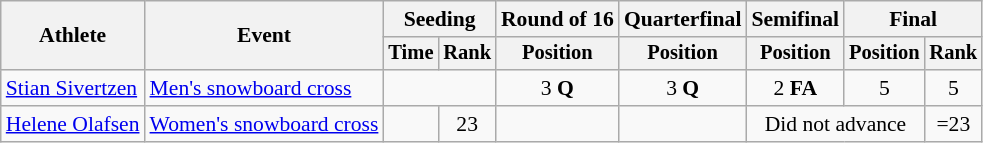<table class="wikitable" style="font-size:90%">
<tr>
<th rowspan="2">Athlete</th>
<th rowspan="2">Event</th>
<th colspan="2">Seeding</th>
<th>Round of 16</th>
<th>Quarterfinal</th>
<th>Semifinal</th>
<th colspan=2>Final</th>
</tr>
<tr style="font-size:95%">
<th>Time</th>
<th>Rank</th>
<th>Position</th>
<th>Position</th>
<th>Position</th>
<th>Position</th>
<th>Rank</th>
</tr>
<tr align=center>
<td align=left><a href='#'>Stian Sivertzen</a></td>
<td align=left><a href='#'>Men's snowboard cross</a></td>
<td colspan=2></td>
<td>3 <strong>Q</strong></td>
<td>3 <strong>Q</strong></td>
<td>2 <strong>FA</strong></td>
<td>5</td>
<td>5</td>
</tr>
<tr align=center>
<td align=left><a href='#'>Helene Olafsen</a></td>
<td align=left><a href='#'>Women's snowboard cross</a></td>
<td></td>
<td>23</td>
<td></td>
<td></td>
<td colspan=2>Did not advance</td>
<td>=23</td>
</tr>
</table>
